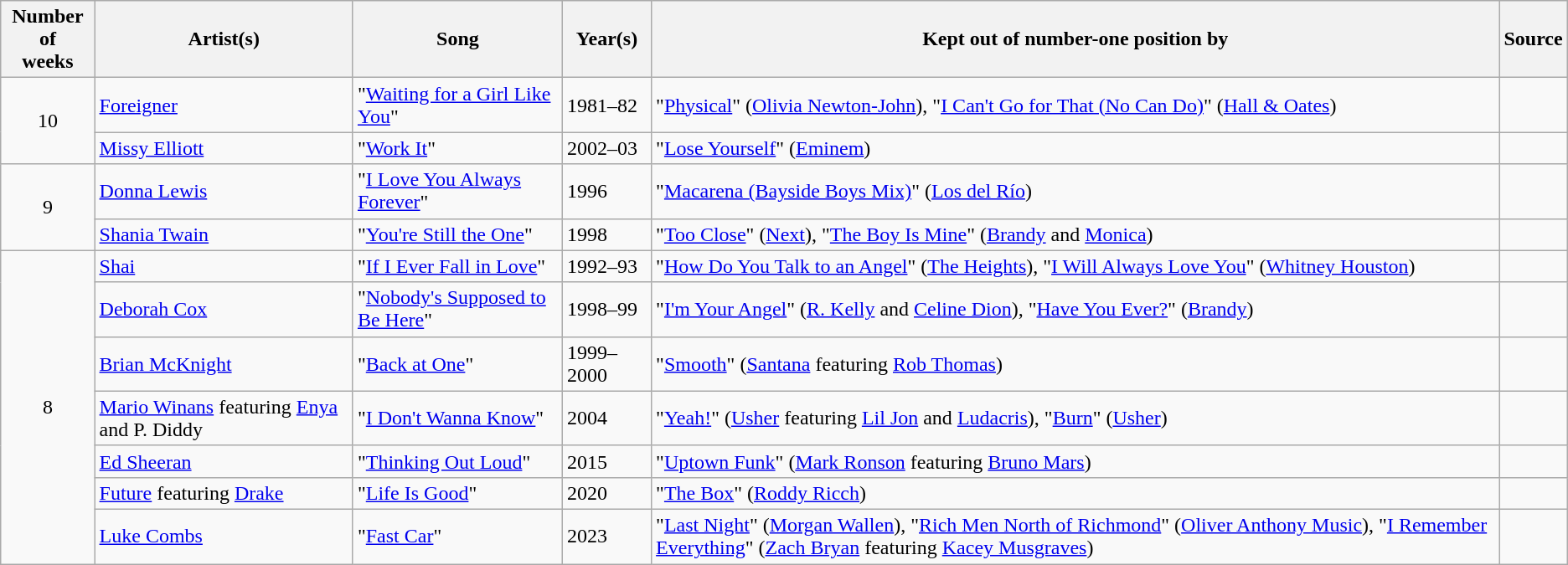<table class="wikitable">
<tr>
<th>Number of <br> weeks</th>
<th>Artist(s)</th>
<th>Song</th>
<th>Year(s)</th>
<th>Kept out of number-one position by</th>
<th>Source</th>
</tr>
<tr>
<td rowspan=2 style="text-align:center;">10</td>
<td><a href='#'>Foreigner</a></td>
<td>"<a href='#'>Waiting for a Girl Like You</a>"</td>
<td>1981–82</td>
<td>"<a href='#'>Physical</a>" (<a href='#'>Olivia Newton-John</a>), "<a href='#'>I Can't Go for That (No Can Do)</a>" (<a href='#'>Hall & Oates</a>)</td>
<td></td>
</tr>
<tr>
<td><a href='#'>Missy Elliott</a></td>
<td>"<a href='#'>Work It</a>"</td>
<td>2002–03</td>
<td>"<a href='#'>Lose Yourself</a>" (<a href='#'>Eminem</a>)</td>
<td></td>
</tr>
<tr>
<td rowspan="2" style="text-align:center;">9</td>
<td><a href='#'>Donna Lewis</a></td>
<td>"<a href='#'>I Love You Always Forever</a>"</td>
<td>1996</td>
<td>"<a href='#'>Macarena (Bayside Boys Mix)</a>" (<a href='#'>Los del Río</a>)</td>
<td></td>
</tr>
<tr>
<td><a href='#'>Shania Twain</a></td>
<td>"<a href='#'>You're Still the One</a>"</td>
<td>1998</td>
<td>"<a href='#'>Too Close</a>" (<a href='#'>Next</a>), "<a href='#'>The Boy Is Mine</a>" (<a href='#'>Brandy</a> and <a href='#'>Monica</a>)</td>
<td></td>
</tr>
<tr>
<td rowspan=7 style="text-align:center;">8</td>
<td><a href='#'>Shai</a></td>
<td>"<a href='#'>If I Ever Fall in Love</a>"</td>
<td>1992–93</td>
<td>"<a href='#'>How Do You Talk to an Angel</a>" (<a href='#'>The Heights</a>), "<a href='#'>I Will Always Love You</a>" (<a href='#'>Whitney Houston</a>)</td>
<td></td>
</tr>
<tr>
<td><a href='#'>Deborah Cox</a></td>
<td>"<a href='#'>Nobody's Supposed to Be Here</a>"</td>
<td>1998–99</td>
<td>"<a href='#'>I'm Your Angel</a>" (<a href='#'>R. Kelly</a> and <a href='#'>Celine Dion</a>), "<a href='#'>Have You Ever?</a>" (<a href='#'>Brandy</a>)</td>
<td></td>
</tr>
<tr>
<td><a href='#'>Brian McKnight</a></td>
<td>"<a href='#'>Back at One</a>"</td>
<td>1999–2000</td>
<td>"<a href='#'>Smooth</a>" (<a href='#'>Santana</a> featuring <a href='#'>Rob Thomas</a>)</td>
<td></td>
</tr>
<tr>
<td><a href='#'>Mario Winans</a> featuring <a href='#'>Enya</a> and P. Diddy</td>
<td>"<a href='#'>I Don't Wanna Know</a>"</td>
<td>2004</td>
<td>"<a href='#'>Yeah!</a>" (<a href='#'>Usher</a> featuring <a href='#'>Lil Jon</a> and <a href='#'>Ludacris</a>), "<a href='#'>Burn</a>" (<a href='#'>Usher</a>)</td>
<td></td>
</tr>
<tr>
<td><a href='#'>Ed Sheeran</a></td>
<td>"<a href='#'>Thinking Out Loud</a>"</td>
<td>2015</td>
<td>"<a href='#'>Uptown Funk</a>" (<a href='#'>Mark Ronson</a> featuring <a href='#'>Bruno Mars</a>)</td>
<td></td>
</tr>
<tr>
<td><a href='#'>Future</a> featuring <a href='#'>Drake</a></td>
<td>"<a href='#'>Life Is Good</a>"</td>
<td>2020</td>
<td>"<a href='#'>The Box</a>" (<a href='#'>Roddy Ricch</a>)</td>
<td></td>
</tr>
<tr>
<td><a href='#'>Luke Combs</a></td>
<td>"<a href='#'>Fast Car</a>"</td>
<td>2023</td>
<td>"<a href='#'>Last Night</a>" (<a href='#'>Morgan Wallen</a>), "<a href='#'>Rich Men North of Richmond</a>" (<a href='#'>Oliver Anthony Music</a>), "<a href='#'>I Remember Everything</a>" (<a href='#'>Zach Bryan</a> featuring <a href='#'>Kacey Musgraves</a>)</td>
<td></td>
</tr>
</table>
